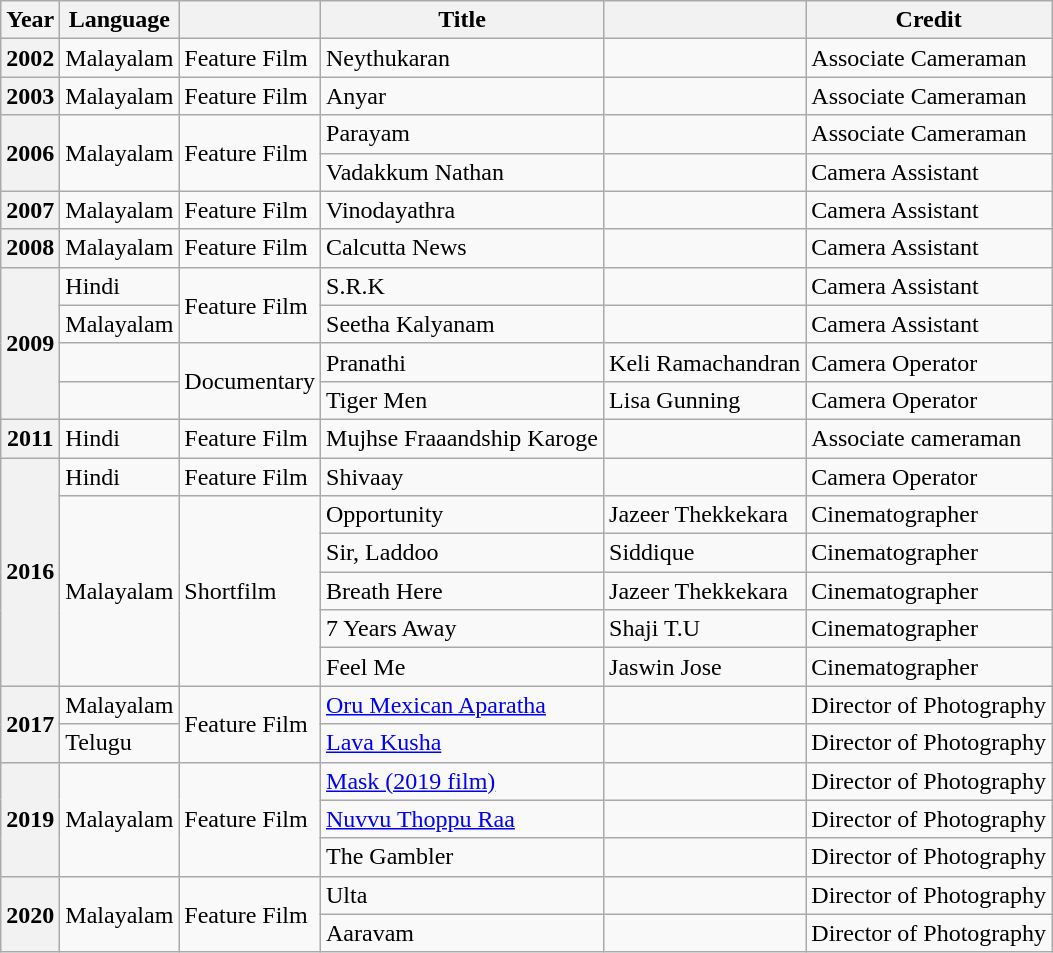<table class="wikitable sortable">
<tr>
<th>Year</th>
<th>Language</th>
<th></th>
<th>Title</th>
<th></th>
<th>Credit</th>
</tr>
<tr>
<th>2002</th>
<td>Malayalam</td>
<td>Feature Film</td>
<td>Neythukaran</td>
<td></td>
<td>Associate Cameraman</td>
</tr>
<tr>
<th>2003</th>
<td>Malayalam</td>
<td>Feature Film</td>
<td>Anyar</td>
<td></td>
<td>Associate Cameraman</td>
</tr>
<tr>
<th rowspan="2">2006</th>
<td rowspan="2">Malayalam</td>
<td rowspan="2">Feature Film</td>
<td>Parayam</td>
<td></td>
<td>Associate Cameraman</td>
</tr>
<tr>
<td>Vadakkum Nathan</td>
<td></td>
<td>Camera Assistant</td>
</tr>
<tr>
<th>2007</th>
<td>Malayalam</td>
<td>Feature Film</td>
<td>Vinodayathra</td>
<td></td>
<td>Camera Assistant</td>
</tr>
<tr>
<th>2008</th>
<td>Malayalam</td>
<td>Feature Film</td>
<td>Calcutta News</td>
<td></td>
<td>Camera Assistant</td>
</tr>
<tr>
<th rowspan="4">2009</th>
<td>Hindi</td>
<td rowspan="2">Feature Film</td>
<td>S.R.K</td>
<td></td>
<td>Camera Assistant</td>
</tr>
<tr>
<td>Malayalam</td>
<td>Seetha Kalyanam</td>
<td></td>
<td>Camera Assistant</td>
</tr>
<tr>
<td></td>
<td rowspan="2">Documentary</td>
<td>Pranathi</td>
<td>Keli Ramachandran</td>
<td>Camera Operator</td>
</tr>
<tr>
<td></td>
<td>Tiger Men</td>
<td>Lisa Gunning</td>
<td>Camera Operator</td>
</tr>
<tr>
<th>2011</th>
<td>Hindi</td>
<td>Feature Film</td>
<td>Mujhse Fraaandship Karoge</td>
<td></td>
<td>Associate cameraman</td>
</tr>
<tr>
<th rowspan="6">2016</th>
<td>Hindi</td>
<td>Feature Film</td>
<td>Shivaay</td>
<td></td>
<td>Camera Operator</td>
</tr>
<tr>
<td rowspan="5">Malayalam</td>
<td rowspan="5">Shortfilm</td>
<td>Opportunity</td>
<td>Jazeer Thekkekara</td>
<td>Cinematographer</td>
</tr>
<tr>
<td>Sir, Laddoo</td>
<td>Siddique</td>
<td>Cinematographer</td>
</tr>
<tr>
<td>Breath Here</td>
<td>Jazeer Thekkekara</td>
<td>Cinematographer</td>
</tr>
<tr>
<td>7 Years Away</td>
<td>Shaji T.U</td>
<td>Cinematographer</td>
</tr>
<tr>
<td>Feel Me  </td>
<td>Jaswin Jose</td>
<td>Cinematographer</td>
</tr>
<tr>
<th rowspan="2">2017</th>
<td>Malayalam</td>
<td rowspan="2">Feature Film</td>
<td><a href='#'>Oru Mexican Aparatha</a></td>
<td></td>
<td>Director of Photography</td>
</tr>
<tr>
<td>Telugu</td>
<td><a href='#'>Lava Kusha</a></td>
<td></td>
<td>Director of Photography</td>
</tr>
<tr>
<th rowspan="3">2019</th>
<td rowspan="3">Malayalam</td>
<td rowspan="3">Feature Film</td>
<td><a href='#'>Mask (2019 film)</a></td>
<td></td>
<td>Director of Photography</td>
</tr>
<tr>
<td><a href='#'>Nuvvu Thoppu Raa</a></td>
<td></td>
<td>Director of Photography</td>
</tr>
<tr>
<td>The Gambler</td>
<td></td>
<td>Director of Photography</td>
</tr>
<tr>
<th rowspan="2">2020</th>
<td rowspan="2">Malayalam</td>
<td rowspan="2">Feature Film</td>
<td>Ulta </td>
<td></td>
<td>Director of Photography</td>
</tr>
<tr>
<td>Aaravam</td>
<td></td>
<td>Director of Photography</td>
</tr>
</table>
